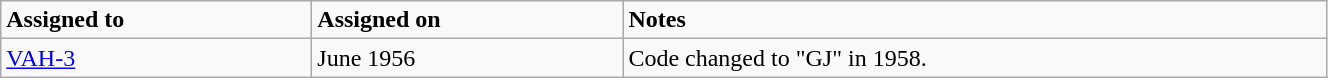<table class="wikitable" style="width: 70%;">
<tr>
<td style="width: 200px;"><strong>Assigned to</strong></td>
<td style="width: 200px;"><strong>Assigned on</strong></td>
<td><strong>Notes</strong></td>
</tr>
<tr>
<td><a href='#'>VAH-3</a></td>
<td>June 1956</td>
<td>Code changed to "GJ" in 1958.</td>
</tr>
</table>
